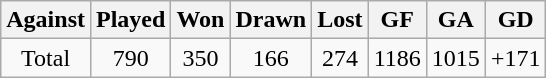<table class="wikitable" style="text-align: center; font-size: 100%;">
<tr>
<th>Against</th>
<th>Played</th>
<th>Won</th>
<th>Drawn</th>
<th>Lost</th>
<th>GF</th>
<th>GA</th>
<th>GD</th>
</tr>
<tr>
<td>Total</td>
<td>790</td>
<td>350</td>
<td>166</td>
<td>274</td>
<td>1186</td>
<td>1015</td>
<td>+171</td>
</tr>
</table>
